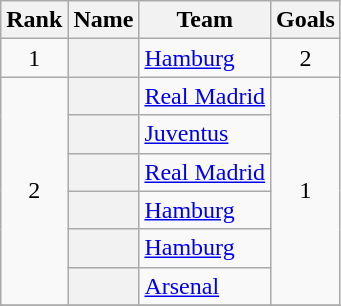<table class="wikitable plainrowheaders sortable" cellpadding="3" style="text-align: center;">
<tr>
<th scope=col>Rank</th>
<th scope=col>Name</th>
<th scope=col>Team</th>
<th scope=col>Goals</th>
</tr>
<tr>
<td rowspan"1">1</td>
<th scope=row> </th>
<td align="left"><a href='#'>Hamburg</a></td>
<td rowspan="1">2</td>
</tr>
<tr>
<td rowspan="6">2</td>
<th scope=row> </th>
<td align="left"><a href='#'>Real Madrid</a></td>
<td rowspan="6">1</td>
</tr>
<tr>
<th scope=row> </th>
<td align="left"><a href='#'>Juventus</a></td>
</tr>
<tr>
<th scope=row> </th>
<td align="left"><a href='#'>Real Madrid</a></td>
</tr>
<tr>
<th scope=row> </th>
<td align="left"><a href='#'>Hamburg</a></td>
</tr>
<tr>
<th scope=row> </th>
<td align="left"><a href='#'>Hamburg</a></td>
</tr>
<tr>
<th scope=row> </th>
<td align="left"><a href='#'>Arsenal</a></td>
</tr>
<tr>
</tr>
</table>
